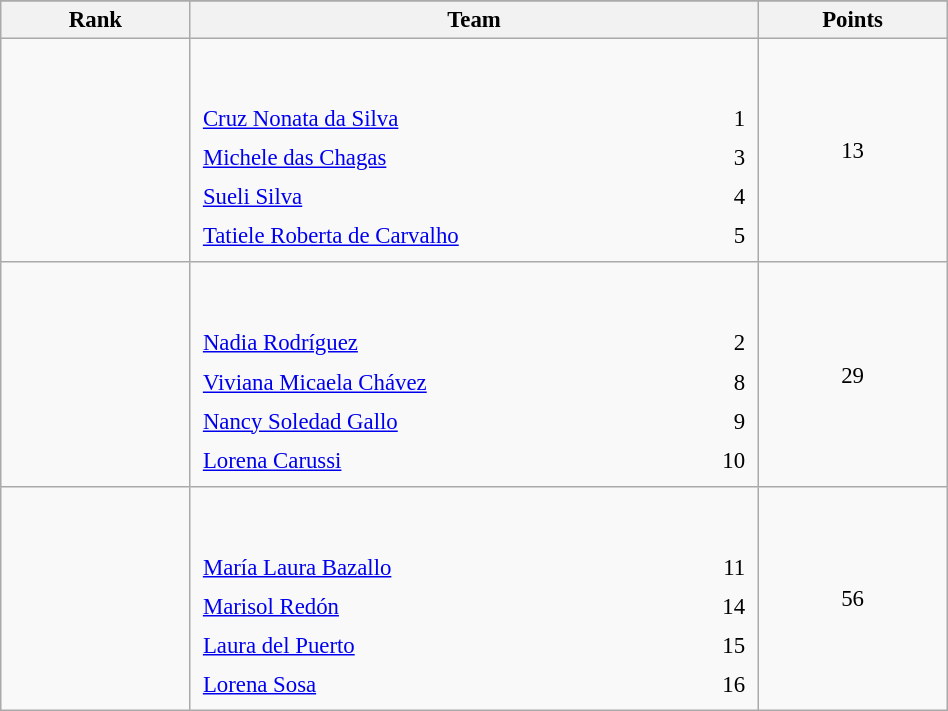<table class="wikitable sortable" style=" text-align:center; font-size:95%;" width="50%">
<tr>
</tr>
<tr>
<th width=10%>Rank</th>
<th width=30%>Team</th>
<th width=10%>Points</th>
</tr>
<tr>
<td align=center></td>
<td align=left> <br><br><table width=100%>
<tr>
<td align=left style="border:0"><a href='#'>Cruz Nonata da Silva</a></td>
<td align=right style="border:0">1</td>
</tr>
<tr>
<td align=left style="border:0"><a href='#'>Michele das Chagas</a></td>
<td align=right style="border:0">3</td>
</tr>
<tr>
<td align=left style="border:0"><a href='#'>Sueli Silva</a></td>
<td align=right style="border:0">4</td>
</tr>
<tr>
<td align=left style="border:0"><a href='#'>Tatiele Roberta de Carvalho</a></td>
<td align=right style="border:0">5</td>
</tr>
</table>
</td>
<td>13</td>
</tr>
<tr>
<td align=center></td>
<td align=left> <br><br><table width=100%>
<tr>
<td align=left style="border:0"><a href='#'>Nadia Rodríguez</a></td>
<td align=right style="border:0">2</td>
</tr>
<tr>
<td align=left style="border:0"><a href='#'>Viviana Micaela Chávez</a></td>
<td align=right style="border:0">8</td>
</tr>
<tr>
<td align=left style="border:0"><a href='#'>Nancy Soledad Gallo</a></td>
<td align=right style="border:0">9</td>
</tr>
<tr>
<td align=left style="border:0"><a href='#'>Lorena Carussi</a></td>
<td align=right style="border:0">10</td>
</tr>
</table>
</td>
<td>29</td>
</tr>
<tr>
<td align=center></td>
<td align=left> <br><br><table width=100%>
<tr>
<td align=left style="border:0"><a href='#'>María Laura Bazallo</a></td>
<td align=right style="border:0">11</td>
</tr>
<tr>
<td align=left style="border:0"><a href='#'>Marisol Redón</a></td>
<td align=right style="border:0">14</td>
</tr>
<tr>
<td align=left style="border:0"><a href='#'>Laura del Puerto</a></td>
<td align=right style="border:0">15</td>
</tr>
<tr>
<td align=left style="border:0"><a href='#'>Lorena Sosa</a></td>
<td align=right style="border:0">16</td>
</tr>
</table>
</td>
<td>56</td>
</tr>
</table>
